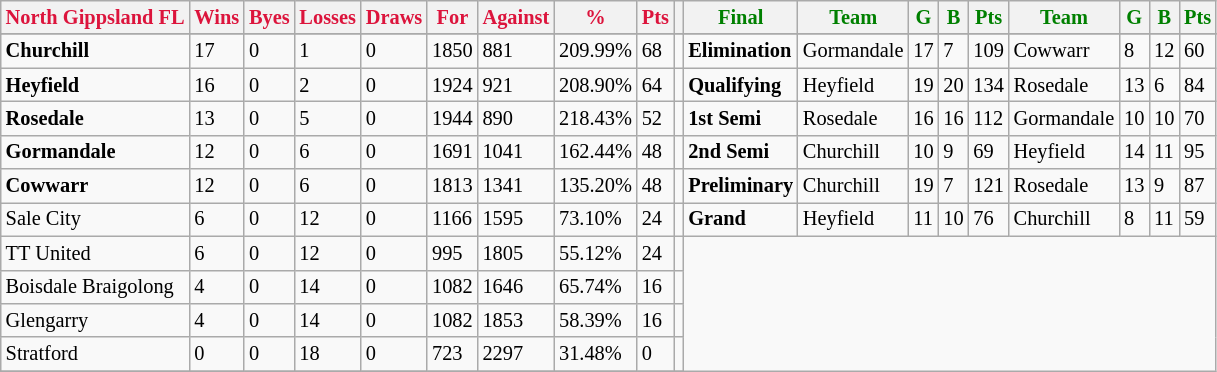<table style="font-size: 85%; text-align: left;" class="wikitable">
<tr>
<th style="color:crimson">North Gippsland FL</th>
<th style="color:crimson">Wins</th>
<th style="color:crimson">Byes</th>
<th style="color:crimson">Losses</th>
<th style="color:crimson">Draws</th>
<th style="color:crimson">For</th>
<th style="color:crimson">Against</th>
<th style="color:crimson">%</th>
<th style="color:crimson">Pts</th>
<th></th>
<th style="color:green">Final</th>
<th style="color:green">Team</th>
<th style="color:green">G</th>
<th style="color:green">B</th>
<th style="color:green">Pts</th>
<th style="color:green">Team</th>
<th style="color:green">G</th>
<th style="color:green">B</th>
<th style="color:green">Pts</th>
</tr>
<tr>
</tr>
<tr>
</tr>
<tr>
<td><strong>	Churchill	</strong></td>
<td>17</td>
<td>0</td>
<td>1</td>
<td>0</td>
<td>1850</td>
<td>881</td>
<td>209.99%</td>
<td>68</td>
<td></td>
<td><strong>Elimination</strong></td>
<td>Gormandale</td>
<td>17</td>
<td>7</td>
<td>109</td>
<td>Cowwarr</td>
<td>8</td>
<td>12</td>
<td>60</td>
</tr>
<tr>
<td><strong>	Heyfield	</strong></td>
<td>16</td>
<td>0</td>
<td>2</td>
<td>0</td>
<td>1924</td>
<td>921</td>
<td>208.90%</td>
<td>64</td>
<td></td>
<td><strong>Qualifying</strong></td>
<td>Heyfield</td>
<td>19</td>
<td>20</td>
<td>134</td>
<td>Rosedale</td>
<td>13</td>
<td>6</td>
<td>84</td>
</tr>
<tr>
<td><strong>	Rosedale	</strong></td>
<td>13</td>
<td>0</td>
<td>5</td>
<td>0</td>
<td>1944</td>
<td>890</td>
<td>218.43%</td>
<td>52</td>
<td></td>
<td><strong>1st Semi</strong></td>
<td>Rosedale</td>
<td>16</td>
<td>16</td>
<td>112</td>
<td>Gormandale</td>
<td>10</td>
<td>10</td>
<td>70</td>
</tr>
<tr>
<td><strong>	Gormandale	</strong></td>
<td>12</td>
<td>0</td>
<td>6</td>
<td>0</td>
<td>1691</td>
<td>1041</td>
<td>162.44%</td>
<td>48</td>
<td></td>
<td><strong>2nd Semi</strong></td>
<td>Churchill</td>
<td>10</td>
<td>9</td>
<td>69</td>
<td>Heyfield</td>
<td>14</td>
<td>11</td>
<td>95</td>
</tr>
<tr>
<td><strong>	Cowwarr	</strong></td>
<td>12</td>
<td>0</td>
<td>6</td>
<td>0</td>
<td>1813</td>
<td>1341</td>
<td>135.20%</td>
<td>48</td>
<td></td>
<td><strong>Preliminary</strong></td>
<td>Churchill</td>
<td>19</td>
<td>7</td>
<td>121</td>
<td>Rosedale</td>
<td>13</td>
<td>9</td>
<td>87</td>
</tr>
<tr>
<td>Sale City</td>
<td>6</td>
<td>0</td>
<td>12</td>
<td>0</td>
<td>1166</td>
<td>1595</td>
<td>73.10%</td>
<td>24</td>
<td></td>
<td><strong>Grand</strong></td>
<td>Heyfield</td>
<td>11</td>
<td>10</td>
<td>76</td>
<td>Churchill</td>
<td>8</td>
<td>11</td>
<td>59</td>
</tr>
<tr>
<td>TT United</td>
<td>6</td>
<td>0</td>
<td>12</td>
<td>0</td>
<td>995</td>
<td>1805</td>
<td>55.12%</td>
<td>24</td>
<td></td>
</tr>
<tr>
<td>Boisdale Braigolong</td>
<td>4</td>
<td>0</td>
<td>14</td>
<td>0</td>
<td>1082</td>
<td>1646</td>
<td>65.74%</td>
<td>16</td>
<td></td>
</tr>
<tr>
<td>Glengarry</td>
<td>4</td>
<td>0</td>
<td>14</td>
<td>0</td>
<td>1082</td>
<td>1853</td>
<td>58.39%</td>
<td>16</td>
<td></td>
</tr>
<tr>
<td>Stratford</td>
<td>0</td>
<td>0</td>
<td>18</td>
<td>0</td>
<td>723</td>
<td>2297</td>
<td>31.48%</td>
<td>0</td>
<td></td>
</tr>
<tr>
</tr>
</table>
